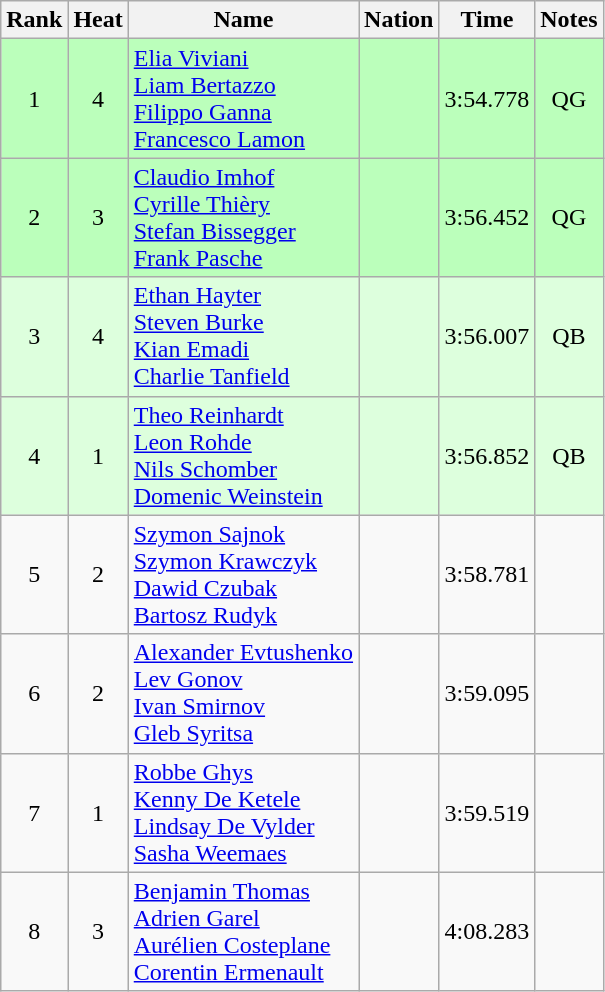<table class="wikitable sortable" style="text-align:center">
<tr>
<th>Rank</th>
<th>Heat</th>
<th>Name</th>
<th>Nation</th>
<th>Time</th>
<th>Notes</th>
</tr>
<tr bgcolor="bbffbb">
<td>1</td>
<td>4</td>
<td align=left><a href='#'>Elia Viviani</a><br><a href='#'>Liam Bertazzo</a><br><a href='#'>Filippo Ganna</a><br><a href='#'>Francesco Lamon</a></td>
<td align=left></td>
<td>3:54.778</td>
<td>QG</td>
</tr>
<tr bgcolor="bbffbb">
<td>2</td>
<td>3</td>
<td align=left><a href='#'>Claudio Imhof</a><br><a href='#'>Cyrille Thièry</a><br><a href='#'>Stefan Bissegger</a><br><a href='#'>Frank Pasche</a></td>
<td align=left></td>
<td>3:56.452</td>
<td>QG</td>
</tr>
<tr bgcolor="ddffdd">
<td>3</td>
<td>4</td>
<td align=left><a href='#'>Ethan Hayter</a><br><a href='#'>Steven Burke</a><br><a href='#'>Kian Emadi</a><br><a href='#'>Charlie Tanfield</a></td>
<td align=left></td>
<td>3:56.007</td>
<td>QB</td>
</tr>
<tr bgcolor="ddffdd">
<td>4</td>
<td>1</td>
<td align=left><a href='#'>Theo Reinhardt</a><br><a href='#'>Leon Rohde</a><br><a href='#'>Nils Schomber</a><br><a href='#'>Domenic Weinstein</a></td>
<td align=left></td>
<td>3:56.852</td>
<td>QB</td>
</tr>
<tr>
<td>5</td>
<td>2</td>
<td align=left><a href='#'>Szymon Sajnok</a><br><a href='#'>Szymon Krawczyk</a><br><a href='#'>Dawid Czubak</a><br><a href='#'>Bartosz Rudyk</a></td>
<td align=left></td>
<td>3:58.781</td>
<td></td>
</tr>
<tr>
<td>6</td>
<td>2</td>
<td align=left><a href='#'>Alexander Evtushenko</a><br><a href='#'>Lev Gonov</a><br><a href='#'>Ivan Smirnov</a><br><a href='#'>Gleb Syritsa</a></td>
<td align=left></td>
<td>3:59.095</td>
<td></td>
</tr>
<tr>
<td>7</td>
<td>1</td>
<td align=left><a href='#'>Robbe Ghys</a><br><a href='#'>Kenny De Ketele</a><br><a href='#'>Lindsay De Vylder</a><br><a href='#'>Sasha Weemaes</a></td>
<td align=left></td>
<td>3:59.519</td>
<td></td>
</tr>
<tr>
<td>8</td>
<td>3</td>
<td align=left><a href='#'>Benjamin Thomas</a><br><a href='#'>Adrien Garel</a><br><a href='#'>Aurélien Costeplane</a><br><a href='#'>Corentin Ermenault</a></td>
<td align=left></td>
<td>4:08.283</td>
<td></td>
</tr>
</table>
